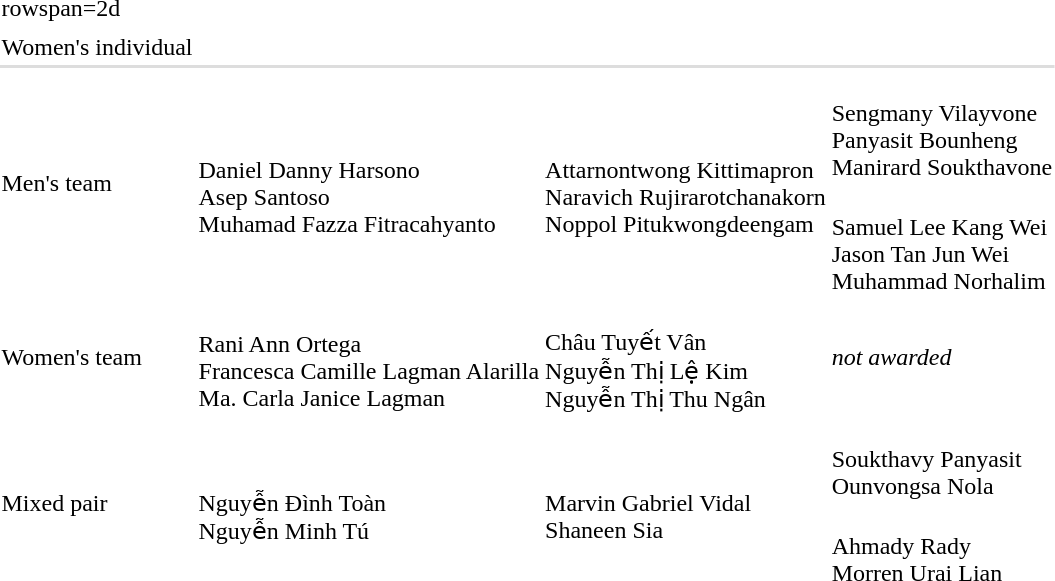<table>
<tr>
<td>rowspan=2d</td>
<td rowspan=2></td>
<td rowspan=2></td>
<td></td>
</tr>
<tr>
<td></td>
</tr>
<tr>
<td rowspan=2>Women's individual</td>
<td rowspan=2></td>
<td rowspan=2></td>
<td></td>
</tr>
<tr>
<td nowrap></td>
</tr>
<tr bgcolor=#dddddd>
<td colspan=4></td>
</tr>
<tr>
<td rowspan=2>Men's team</td>
<td rowspan=2><br>Daniel Danny Harsono<br>Asep Santoso<br>Muhamad Fazza Fitracahyanto</td>
<td rowspan=2 nowrap><br>Attarnontwong Kittimapron<br>Naravich Rujirarotchanakorn<br>Noppol Pitukwongdeengam</td>
<td><br>Sengmany Vilayvone<br>Panyasit Bounheng<br>Manirard Soukthavone</td>
</tr>
<tr>
<td><br>Samuel Lee Kang Wei<br>Jason Tan Jun Wei<br>Muhammad Norhalim</td>
</tr>
<tr>
<td>Women's team</td>
<td nowrap><br>Rani Ann Ortega<br>Francesca Camille Lagman Alarilla<br>Ma. Carla Janice Lagman</td>
<td><br>Châu Tuyết Vân<br>Nguyễn Thị Lệ Kim<br>Nguyễn Thị Thu Ngân</td>
<td><em>not awarded</em></td>
</tr>
<tr>
<td rowspan=2>Mixed pair</td>
<td rowspan=2><br>Nguyễn Đình Toàn<br>Nguyễn Minh Tú</td>
<td rowspan=2><br>Marvin Gabriel Vidal<br>Shaneen Sia</td>
<td><br>Soukthavy Panyasit<br>Ounvongsa Nola</td>
</tr>
<tr>
<td><br>Ahmady Rady<br>Morren Urai Lian</td>
</tr>
</table>
